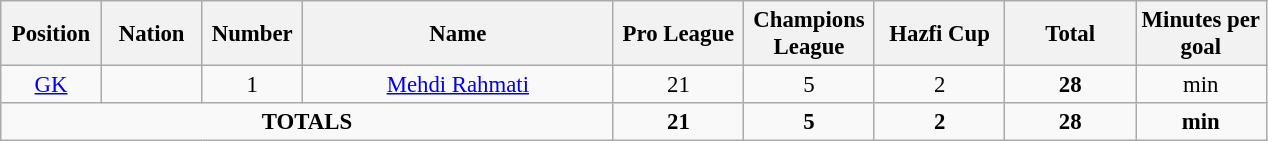<table class="wikitable" style="font-size: 95%; text-align: center;">
<tr>
<th width=60>Position</th>
<th width=60>Nation</th>
<th width=60>Number</th>
<th width=200>Name</th>
<th width=80>Pro League</th>
<th width=80>Champions League</th>
<th width=80>Hazfi Cup</th>
<th width=80>Total</th>
<th width=80>Minutes per goal</th>
</tr>
<tr>
<td><a href='#'>GK</a></td>
<td></td>
<td>1</td>
<td><a href='#'>Mehdi Rahmati</a></td>
<td>21 </td>
<td>5 </td>
<td>2 </td>
<td><strong>28</strong> </td>
<td> min </td>
</tr>
<tr>
<td colspan="4"><strong>TOTALS</strong></td>
<td><strong>21</strong> </td>
<td><strong>5</strong> </td>
<td><strong>2</strong> </td>
<td><strong>28</strong> </td>
<td><strong> min</strong> </td>
</tr>
</table>
